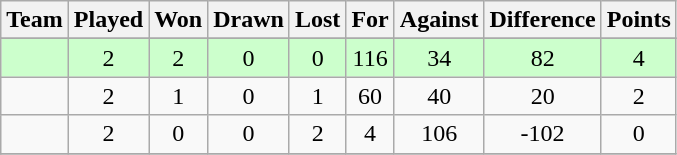<table class="wikitable" style="text-align:center">
<tr>
<th>Team</th>
<th>Played</th>
<th>Won</th>
<th>Drawn</th>
<th>Lost</th>
<th>For</th>
<th>Against</th>
<th>Difference</th>
<th>Points</th>
</tr>
<tr>
</tr>
<tr style="background:#ccffcc;">
<td align=left></td>
<td>2</td>
<td>2</td>
<td>0</td>
<td>0</td>
<td>116</td>
<td>34</td>
<td>82</td>
<td>4</td>
</tr>
<tr>
<td align=left></td>
<td>2</td>
<td>1</td>
<td>0</td>
<td>1</td>
<td>60</td>
<td>40</td>
<td>20</td>
<td>2</td>
</tr>
<tr>
<td align=left></td>
<td>2</td>
<td>0</td>
<td>0</td>
<td>2</td>
<td>4</td>
<td>106</td>
<td>-102</td>
<td>0</td>
</tr>
<tr>
</tr>
</table>
